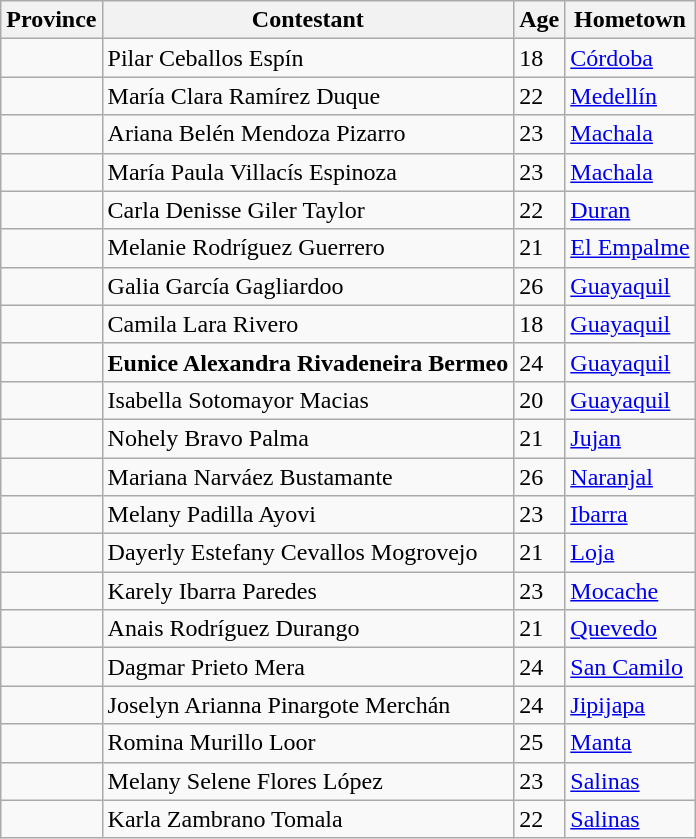<table class="wikitable sortable">
<tr>
<th>Province</th>
<th>Contestant</th>
<th>Age</th>
<th>Hometown</th>
</tr>
<tr>
<td><strong></strong></td>
<td>Pilar Ceballos Espín</td>
<td>18</td>
<td><a href='#'>Córdoba</a></td>
</tr>
<tr>
<td><strong></strong></td>
<td>María Clara Ramírez Duque</td>
<td>22</td>
<td><a href='#'>Medellín</a></td>
</tr>
<tr>
<td><strong></strong></td>
<td>Ariana Belén Mendoza Pizarro</td>
<td>23</td>
<td><a href='#'>Machala</a></td>
</tr>
<tr>
<td><strong></strong></td>
<td>María Paula Villacís Espinoza</td>
<td>23</td>
<td><a href='#'>Machala</a></td>
</tr>
<tr>
<td><strong></strong></td>
<td>Carla Denisse Giler Taylor</td>
<td>22</td>
<td><a href='#'>Duran</a></td>
</tr>
<tr>
<td><strong></strong></td>
<td>Melanie Rodríguez Guerrero</td>
<td>21</td>
<td><a href='#'>El Empalme</a></td>
</tr>
<tr>
<td><strong></strong></td>
<td>Galia García Gagliardoo</td>
<td>26</td>
<td><a href='#'>Guayaquil</a></td>
</tr>
<tr>
<td><strong></strong></td>
<td>Camila Lara Rivero</td>
<td>18</td>
<td><a href='#'>Guayaquil</a></td>
</tr>
<tr>
<td><strong></strong></td>
<td><strong>Eunice Alexandra Rivadeneira Bermeo</strong></td>
<td>24</td>
<td><a href='#'>Guayaquil</a></td>
</tr>
<tr>
<td><strong></strong></td>
<td>Isabella Sotomayor Macias</td>
<td>20</td>
<td><a href='#'>Guayaquil</a></td>
</tr>
<tr>
<td><strong></strong></td>
<td>Nohely Bravo Palma</td>
<td>21</td>
<td><a href='#'>Jujan</a></td>
</tr>
<tr>
<td><strong></strong></td>
<td>Mariana Narváez Bustamante</td>
<td>26</td>
<td><a href='#'>Naranjal</a></td>
</tr>
<tr>
<td><strong></strong></td>
<td>Melany Padilla Ayovi</td>
<td>23</td>
<td><a href='#'>Ibarra</a></td>
</tr>
<tr>
<td><strong></strong></td>
<td>Dayerly Estefany Cevallos Mogrovejo</td>
<td>21</td>
<td><a href='#'>Loja</a></td>
</tr>
<tr>
<td><strong></strong></td>
<td>Karely Ibarra Paredes</td>
<td>23</td>
<td><a href='#'>Mocache</a></td>
</tr>
<tr>
<td><strong></strong></td>
<td>Anais Rodríguez Durango</td>
<td>21</td>
<td><a href='#'>Quevedo</a></td>
</tr>
<tr>
<td><strong></strong></td>
<td>Dagmar Prieto Mera</td>
<td>24</td>
<td><a href='#'>San Camilo</a></td>
</tr>
<tr>
<td><strong></strong></td>
<td>Joselyn Arianna Pinargote Merchán</td>
<td>24</td>
<td><a href='#'>Jipijapa</a></td>
</tr>
<tr>
<td><strong></strong></td>
<td>Romina Murillo Loor</td>
<td>25</td>
<td><a href='#'>Manta</a></td>
</tr>
<tr>
<td><strong></strong></td>
<td>Melany Selene Flores López</td>
<td>23</td>
<td><a href='#'>Salinas</a></td>
</tr>
<tr>
<td><strong></strong></td>
<td>Karla Zambrano Tomala</td>
<td>22</td>
<td><a href='#'>Salinas</a></td>
</tr>
</table>
